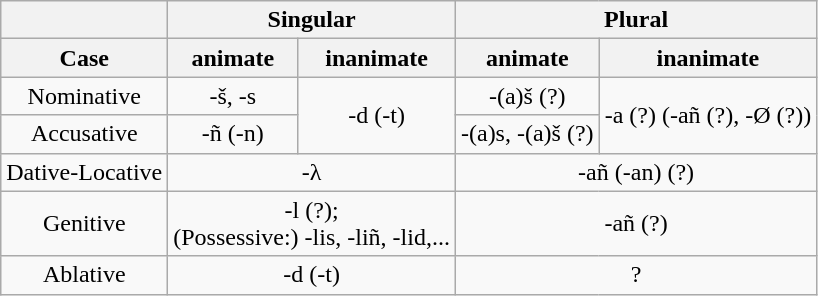<table class="wikitable" style="text-align:center;">
<tr>
<th></th>
<th colspan="2">Singular</th>
<th colspan="2">Plural</th>
</tr>
<tr>
<th>Case</th>
<th>animate</th>
<th>inanimate</th>
<th>animate</th>
<th>inanimate</th>
</tr>
<tr>
<td>Nominative</td>
<td>-š, -s</td>
<td rowspan="2">-d (-t)</td>
<td>-(a)š (?)</td>
<td rowspan="2">-a (?) (-añ (?), -Ø (?))</td>
</tr>
<tr>
<td>Accusative</td>
<td>-ñ (-n)</td>
<td>-(a)s, -(a)š (?)</td>
</tr>
<tr>
<td>Dative-Locative</td>
<td colspan="2">-λ</td>
<td colspan="2">-añ (-an) (?)</td>
</tr>
<tr>
<td>Genitive</td>
<td colspan="2">-l (?);<br>(Possessive:) -lis, -liñ, -lid,...</td>
<td colspan="2">-añ (?)</td>
</tr>
<tr>
<td>Ablative</td>
<td colspan="2">-d (-t)</td>
<td colspan="2">?</td>
</tr>
</table>
